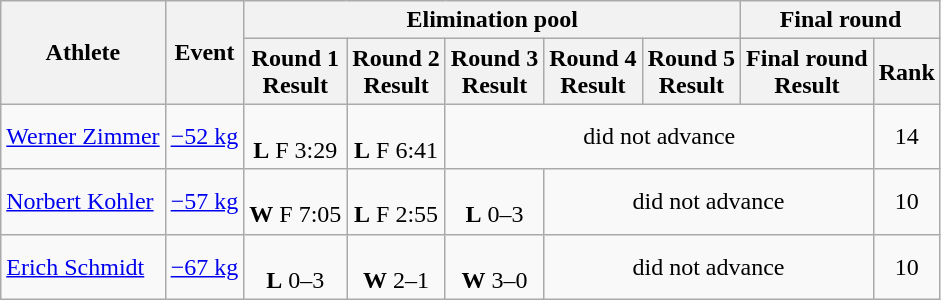<table class="wikitable">
<tr>
<th rowspan="2">Athlete</th>
<th rowspan="2">Event</th>
<th colspan=5>Elimination pool</th>
<th colspan=2>Final round</th>
</tr>
<tr>
<th>Round 1<br>Result</th>
<th>Round 2<br>Result</th>
<th>Round 3<br>Result</th>
<th>Round 4<br>Result</th>
<th>Round 5<br>Result</th>
<th>Final round<br>Result</th>
<th>Rank</th>
</tr>
<tr align=center>
<td align=left><a href='#'>Werner Zimmer</a></td>
<td align=left><a href='#'>−52 kg</a></td>
<td><br><strong>L</strong> F 3:29</td>
<td><br><strong>L</strong> F 6:41</td>
<td colspan=4>did not advance</td>
<td>14</td>
</tr>
<tr align=center>
<td align=left><a href='#'>Norbert Kohler</a></td>
<td align=left><a href='#'>−57 kg</a></td>
<td><br><strong>W</strong> F 7:05</td>
<td><br><strong>L</strong> F 2:55</td>
<td><br><strong>L</strong> 0–3</td>
<td colspan=3>did not advance</td>
<td>10</td>
</tr>
<tr align=center>
<td align=left><a href='#'>Erich Schmidt</a></td>
<td align=left><a href='#'>−67 kg</a></td>
<td><br><strong>L</strong> 0–3</td>
<td><br><strong>W</strong> 2–1</td>
<td><br><strong>W</strong> 3–0</td>
<td colspan=3>did not advance</td>
<td>10</td>
</tr>
</table>
